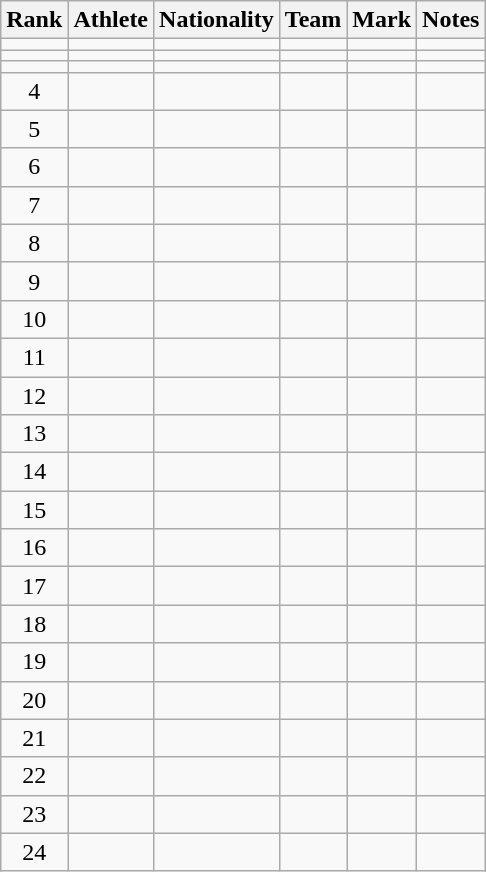<table class="wikitable sortable plainrowheaders" style="text-align:center">
<tr>
<th scope="col">Rank</th>
<th scope="col">Athlete</th>
<th scope="col">Nationality</th>
<th scope="col">Team</th>
<th scope="col">Mark</th>
<th scope="col">Notes</th>
</tr>
<tr>
<td></td>
<td align=left></td>
<td align=left></td>
<td></td>
<td></td>
<td></td>
</tr>
<tr>
<td></td>
<td align=left></td>
<td align=left></td>
<td></td>
<td></td>
<td></td>
</tr>
<tr>
<td></td>
<td align=left></td>
<td align=left></td>
<td></td>
<td></td>
<td></td>
</tr>
<tr>
<td>4</td>
<td align=left></td>
<td align=left></td>
<td></td>
<td></td>
<td></td>
</tr>
<tr>
<td>5</td>
<td align=left></td>
<td align=left></td>
<td></td>
<td></td>
<td></td>
</tr>
<tr>
<td>6</td>
<td align=left></td>
<td align=left></td>
<td></td>
<td></td>
<td></td>
</tr>
<tr>
<td>7</td>
<td align=left></td>
<td align=left></td>
<td></td>
<td></td>
<td></td>
</tr>
<tr>
<td>8</td>
<td align=left></td>
<td align=left></td>
<td></td>
<td></td>
<td></td>
</tr>
<tr>
<td>9</td>
<td align=left></td>
<td align=left></td>
<td></td>
<td></td>
<td></td>
</tr>
<tr>
<td>10</td>
<td align=left></td>
<td align=left></td>
<td></td>
<td></td>
<td></td>
</tr>
<tr>
<td>11</td>
<td align=left></td>
<td align=left></td>
<td></td>
<td></td>
<td></td>
</tr>
<tr>
<td>12</td>
<td align=left></td>
<td align=left></td>
<td></td>
<td></td>
<td></td>
</tr>
<tr>
<td>13</td>
<td align=left></td>
<td align=left></td>
<td></td>
<td></td>
<td></td>
</tr>
<tr>
<td>14</td>
<td align=left></td>
<td align=left></td>
<td></td>
<td></td>
<td></td>
</tr>
<tr>
<td>15</td>
<td align=left></td>
<td align=left></td>
<td></td>
<td></td>
<td></td>
</tr>
<tr>
<td>16</td>
<td align=left></td>
<td align=left></td>
<td></td>
<td></td>
<td></td>
</tr>
<tr>
<td>17</td>
<td align=left></td>
<td align=left></td>
<td></td>
<td></td>
<td></td>
</tr>
<tr>
<td>18</td>
<td align=left></td>
<td align=left></td>
<td></td>
<td></td>
<td></td>
</tr>
<tr>
<td>19</td>
<td align=left></td>
<td align=left></td>
<td></td>
<td></td>
<td></td>
</tr>
<tr>
<td>20</td>
<td align=left></td>
<td align=left></td>
<td></td>
<td></td>
<td></td>
</tr>
<tr>
<td>21</td>
<td align=left></td>
<td align=left></td>
<td></td>
<td></td>
<td></td>
</tr>
<tr>
<td>22</td>
<td align=left></td>
<td align=left></td>
<td></td>
<td></td>
<td></td>
</tr>
<tr>
<td>23</td>
<td align=left></td>
<td align=left></td>
<td></td>
<td></td>
<td></td>
</tr>
<tr>
<td>24</td>
<td align=left></td>
<td align=left></td>
<td></td>
<td></td>
<td></td>
</tr>
</table>
